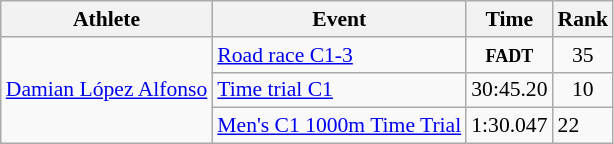<table class="wikitable" style="font-size:90%">
<tr>
<th>Athlete</th>
<th>Event</th>
<th>Time</th>
<th>Rank</th>
</tr>
<tr align="center">
<td rowspan="3" align="left"><a href='#'>Damian López Alfonso</a></td>
<td align="left"><a href='#'>Road race C1-3</a></td>
<td><strong><small>FADT</small></strong></td>
<td>35</td>
</tr>
<tr align="center">
<td align="left"><a href='#'>Time trial C1</a></td>
<td>30:45.20</td>
<td>10</td>
</tr>
<tr>
<td><a href='#'>Men's C1 1000m Time Trial</a></td>
<td>1:30.047</td>
<td>22</td>
</tr>
</table>
